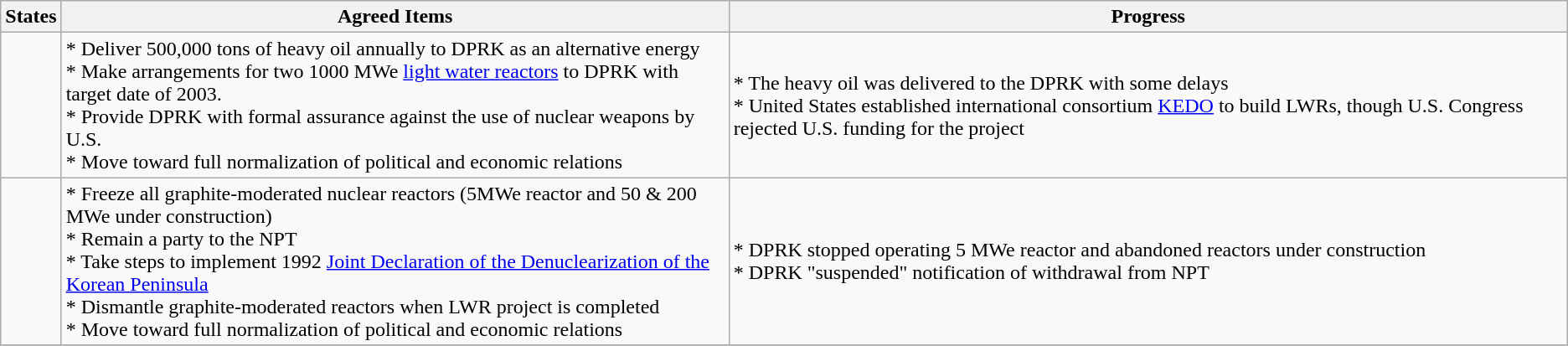<table class="wikitable ">
<tr>
<th>States</th>
<th>Agreed Items</th>
<th>Progress</th>
</tr>
<tr>
<td></td>
<td>* Deliver 500,000 tons of heavy oil annually to DPRK as an alternative energy <br> * Make arrangements for two 1000 MWe <a href='#'>light water reactors</a> to DPRK with target date of 2003.<br> * Provide DPRK with formal assurance against the use of nuclear weapons by U.S. <br> * Move toward full normalization of political and economic relations</td>
<td>* The heavy oil was delivered to the DPRK with some delays <br> * United States established international consortium <a href='#'>KEDO</a> to build LWRs, though U.S. Congress rejected U.S. funding for the project</td>
</tr>
<tr>
<td></td>
<td>* Freeze all graphite-moderated nuclear reactors (5MWe reactor and 50 & 200 MWe under construction) <br> * Remain a party to the NPT <br> * Take steps to implement 1992 <a href='#'>Joint Declaration of the Denuclearization of the Korean Peninsula</a> <br> * Dismantle graphite-moderated reactors when LWR project is completed <br> * Move toward full normalization of political and economic relations</td>
<td>* DPRK stopped operating 5 MWe reactor and abandoned reactors under construction <br> * DPRK "suspended" notification of withdrawal from NPT</td>
</tr>
<tr>
</tr>
</table>
